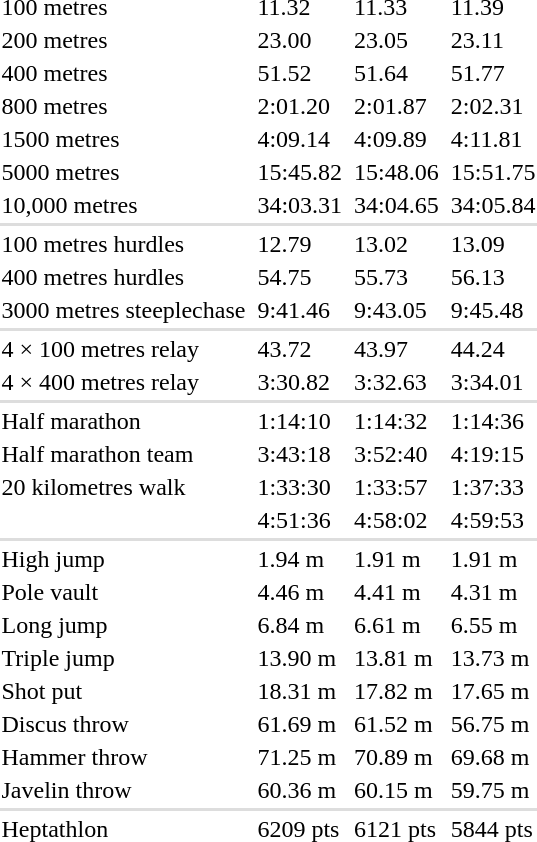<table>
<tr>
<td>100 metres<br></td>
<td></td>
<td>11.32</td>
<td></td>
<td>11.33</td>
<td></td>
<td>11.39</td>
</tr>
<tr>
<td>200 metres<br></td>
<td></td>
<td>23.00 </td>
<td></td>
<td>23.05</td>
<td></td>
<td>23.11 </td>
</tr>
<tr>
<td>400 metres<br></td>
<td></td>
<td>51.52 </td>
<td></td>
<td>51.64 </td>
<td></td>
<td>51.77 </td>
</tr>
<tr>
<td>800 metres<br></td>
<td></td>
<td>2:01.20</td>
<td></td>
<td>2:01.87</td>
<td></td>
<td>2:02.31 </td>
</tr>
<tr>
<td>1500 metres<br></td>
<td></td>
<td>4:09.14 </td>
<td></td>
<td>4:09.89</td>
<td></td>
<td>4:11.81 </td>
</tr>
<tr>
<td>5000 metres<br></td>
<td></td>
<td>15:45.82</td>
<td></td>
<td>15:48.06</td>
<td></td>
<td>15:51.75 </td>
</tr>
<tr>
<td>10,000 metres<br></td>
<td></td>
<td>34:03.31</td>
<td></td>
<td>34:04.65</td>
<td></td>
<td>34:05.84</td>
</tr>
<tr>
<td bgcolor="#dddddd" colspan="7"></td>
</tr>
<tr>
<td>100 metres hurdles<br></td>
<td></td>
<td>12.79 </td>
<td></td>
<td>13.02</td>
<td></td>
<td>13.09 </td>
</tr>
<tr>
<td>400 metres hurdles<br></td>
<td></td>
<td>54.75 </td>
<td></td>
<td>55.73 </td>
<td></td>
<td>56.13</td>
</tr>
<tr>
<td>3000 metres steeplechase<br></td>
<td></td>
<td>9:41.46 </td>
<td></td>
<td>9:43.05 </td>
<td></td>
<td>9:45.48 </td>
</tr>
<tr>
<td bgcolor="#dddddd" colspan="7"></td>
</tr>
<tr>
<td>4 × 100 metres relay<br></td>
<td></td>
<td>43.72</td>
<td></td>
<td>43.97</td>
<td></td>
<td>44.24 </td>
</tr>
<tr>
<td>4 × 400 metres relay<br></td>
<td></td>
<td>3:30.82</td>
<td></td>
<td>3:32.63</td>
<td></td>
<td>3:34.01</td>
</tr>
<tr>
<td bgcolor="#dddddd" colspan="7"></td>
</tr>
<tr>
<td>Half marathon<br></td>
<td></td>
<td>1:14:10</td>
<td></td>
<td>1:14:32</td>
<td></td>
<td>1:14:36</td>
</tr>
<tr>
<td>Half marathon team<br></td>
<td></td>
<td>3:43:18</td>
<td></td>
<td>3:52:40</td>
<td></td>
<td>4:19:15</td>
</tr>
<tr>
<td>20 kilometres walk<br></td>
<td></td>
<td>1:33:30</td>
<td></td>
<td>1:33:57</td>
<td></td>
<td>1:37:33</td>
</tr>
<tr>
<td><br></td>
<td></td>
<td>4:51:36</td>
<td></td>
<td>4:58:02</td>
<td></td>
<td>4:59:53</td>
</tr>
<tr>
<td bgcolor="#dddddd" colspan="7"></td>
</tr>
<tr>
<td>High jump<br></td>
<td></td>
<td>1.94 m </td>
<td></td>
<td>1.91 m</td>
<td></td>
<td>1.91 m</td>
</tr>
<tr>
<td>Pole vault<br></td>
<td></td>
<td>4.46 m </td>
<td></td>
<td>4.41 m</td>
<td></td>
<td>4.31 m</td>
</tr>
<tr>
<td>Long jump<br></td>
<td></td>
<td>6.84 m</td>
<td></td>
<td>6.61 m</td>
<td></td>
<td>6.55 m</td>
</tr>
<tr>
<td>Triple jump<br></td>
<td></td>
<td>13.90 m </td>
<td></td>
<td>13.81 m</td>
<td></td>
<td>13.73 m</td>
</tr>
<tr>
<td>Shot put<br></td>
<td></td>
<td>18.31 m</td>
<td></td>
<td>17.82 m</td>
<td></td>
<td>17.65 m</td>
</tr>
<tr>
<td>Discus throw<br></td>
<td></td>
<td>61.69 m </td>
<td></td>
<td>61.52 m</td>
<td></td>
<td>56.75 m</td>
</tr>
<tr>
<td>Hammer throw<br></td>
<td></td>
<td>71.25 m</td>
<td></td>
<td>70.89 m</td>
<td></td>
<td>69.68 m </td>
</tr>
<tr>
<td>Javelin throw<br></td>
<td></td>
<td>60.36 m</td>
<td></td>
<td>60.15 m</td>
<td></td>
<td>59.75 m</td>
</tr>
<tr>
<td bgcolor="#dddddd" colspan="7"></td>
</tr>
<tr>
<td>Heptathlon<br></td>
<td></td>
<td>6209 pts </td>
<td></td>
<td>6121 pts</td>
<td></td>
<td>5844 pts</td>
</tr>
</table>
